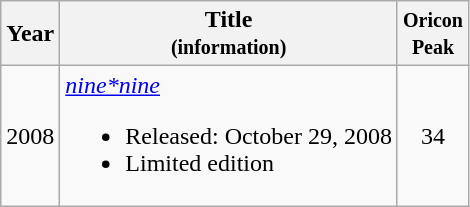<table class="wikitable">
<tr>
<th>Year</th>
<th>Title<br><small>(information)</small><br></th>
<th><small>Oricon<br>Peak</small><br></th>
</tr>
<tr>
<td>2008</td>
<td><em><a href='#'>nine*nine</a></em><br><ul><li>Released: October 29, 2008</li><li>Limited edition</li></ul></td>
<td style="text-align:center;">34</td>
</tr>
</table>
